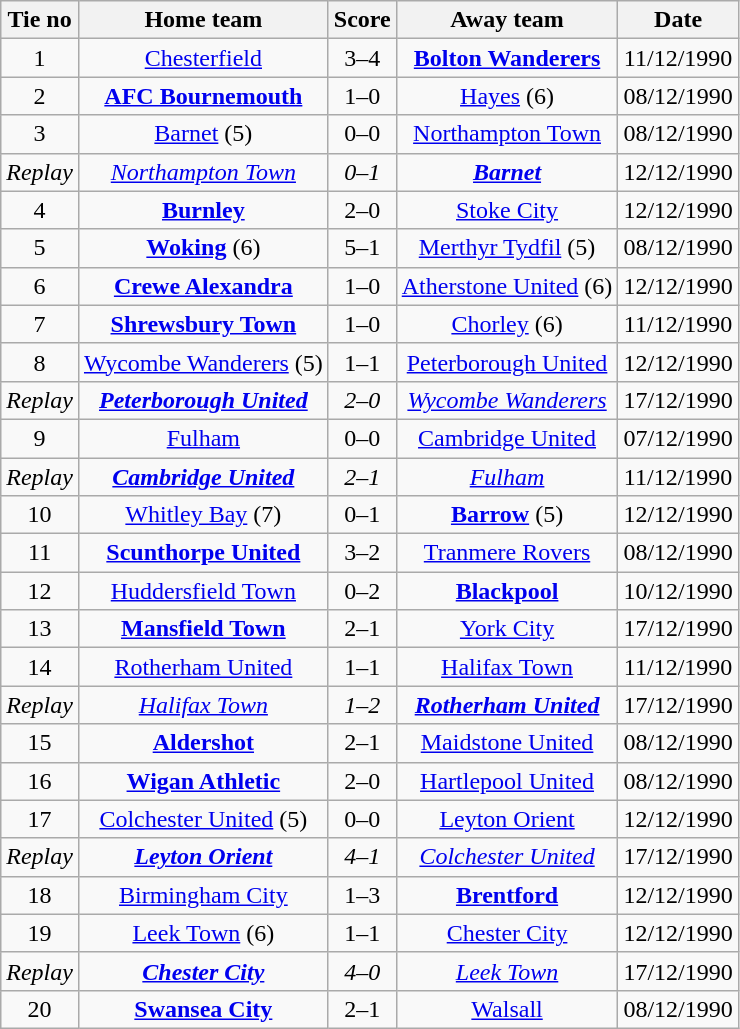<table class="wikitable" style="text-align: center">
<tr>
<th>Tie no</th>
<th>Home team</th>
<th>Score</th>
<th>Away team</th>
<th>Date</th>
</tr>
<tr>
<td>1</td>
<td><a href='#'>Chesterfield</a></td>
<td>3–4</td>
<td><strong><a href='#'>Bolton Wanderers</a></strong></td>
<td>11/12/1990</td>
</tr>
<tr>
<td>2</td>
<td><strong><a href='#'>AFC Bournemouth</a></strong></td>
<td>1–0</td>
<td><a href='#'>Hayes</a> (6)</td>
<td>08/12/1990</td>
</tr>
<tr>
<td>3</td>
<td><a href='#'>Barnet</a> (5)</td>
<td>0–0</td>
<td><a href='#'>Northampton Town</a></td>
<td>08/12/1990</td>
</tr>
<tr>
<td><em>Replay</em></td>
<td><em><a href='#'>Northampton Town</a></em></td>
<td><em>0–1</em></td>
<td><strong><em><a href='#'>Barnet</a></em></strong></td>
<td>12/12/1990</td>
</tr>
<tr>
<td>4</td>
<td><strong><a href='#'>Burnley</a></strong></td>
<td>2–0</td>
<td><a href='#'>Stoke City</a></td>
<td>12/12/1990</td>
</tr>
<tr>
<td>5</td>
<td><strong><a href='#'>Woking</a></strong> (6)</td>
<td>5–1</td>
<td><a href='#'>Merthyr Tydfil</a> (5)</td>
<td>08/12/1990</td>
</tr>
<tr>
<td>6</td>
<td><strong><a href='#'>Crewe Alexandra</a></strong></td>
<td>1–0</td>
<td><a href='#'>Atherstone United</a> (6)</td>
<td>12/12/1990</td>
</tr>
<tr>
<td>7</td>
<td><strong><a href='#'>Shrewsbury Town</a></strong></td>
<td>1–0</td>
<td><a href='#'>Chorley</a> (6)</td>
<td>11/12/1990</td>
</tr>
<tr>
<td>8</td>
<td><a href='#'>Wycombe Wanderers</a> (5)</td>
<td>1–1</td>
<td><a href='#'>Peterborough United</a></td>
<td>12/12/1990</td>
</tr>
<tr>
<td><em>Replay</em></td>
<td><strong><em><a href='#'>Peterborough United</a></em></strong></td>
<td><em>2–0</em></td>
<td><em><a href='#'>Wycombe Wanderers</a></em></td>
<td>17/12/1990</td>
</tr>
<tr>
<td>9</td>
<td><a href='#'>Fulham</a></td>
<td>0–0</td>
<td><a href='#'>Cambridge United</a></td>
<td>07/12/1990</td>
</tr>
<tr>
<td><em>Replay</em></td>
<td><strong><em><a href='#'>Cambridge United</a></em></strong></td>
<td><em>2–1</em></td>
<td><em><a href='#'>Fulham</a></em></td>
<td>11/12/1990</td>
</tr>
<tr>
<td>10</td>
<td><a href='#'>Whitley Bay</a> (7)</td>
<td>0–1</td>
<td><strong><a href='#'>Barrow</a></strong> (5)</td>
<td>12/12/1990</td>
</tr>
<tr>
<td>11</td>
<td><strong><a href='#'>Scunthorpe United</a></strong></td>
<td>3–2</td>
<td><a href='#'>Tranmere Rovers</a></td>
<td>08/12/1990</td>
</tr>
<tr>
<td>12</td>
<td><a href='#'>Huddersfield Town</a></td>
<td>0–2</td>
<td><strong><a href='#'>Blackpool</a></strong></td>
<td>10/12/1990</td>
</tr>
<tr>
<td>13</td>
<td><strong><a href='#'>Mansfield Town</a></strong></td>
<td>2–1</td>
<td><a href='#'>York City</a></td>
<td>17/12/1990</td>
</tr>
<tr>
<td>14</td>
<td><a href='#'>Rotherham United</a></td>
<td>1–1</td>
<td><a href='#'>Halifax Town</a></td>
<td>11/12/1990</td>
</tr>
<tr>
<td><em>Replay</em></td>
<td><em><a href='#'>Halifax Town</a></em></td>
<td><em>1–2</em></td>
<td><strong><em><a href='#'>Rotherham United</a></em></strong></td>
<td>17/12/1990</td>
</tr>
<tr>
<td>15</td>
<td><strong><a href='#'>Aldershot</a></strong></td>
<td>2–1</td>
<td><a href='#'>Maidstone United</a></td>
<td>08/12/1990</td>
</tr>
<tr>
<td>16</td>
<td><strong><a href='#'>Wigan Athletic</a></strong></td>
<td>2–0</td>
<td><a href='#'>Hartlepool United</a></td>
<td>08/12/1990</td>
</tr>
<tr>
<td>17</td>
<td><a href='#'>Colchester United</a> (5)</td>
<td>0–0</td>
<td><a href='#'>Leyton Orient</a></td>
<td>12/12/1990</td>
</tr>
<tr>
<td><em>Replay</em></td>
<td><strong><em><a href='#'>Leyton Orient</a></em></strong></td>
<td><em>4–1</em></td>
<td><em><a href='#'>Colchester United</a></em></td>
<td>17/12/1990</td>
</tr>
<tr>
<td>18</td>
<td><a href='#'>Birmingham City</a></td>
<td>1–3</td>
<td><strong><a href='#'>Brentford</a></strong></td>
<td>12/12/1990</td>
</tr>
<tr>
<td>19</td>
<td><a href='#'>Leek Town</a> (6)</td>
<td>1–1</td>
<td><a href='#'>Chester City</a></td>
<td>12/12/1990</td>
</tr>
<tr>
<td><em>Replay</em></td>
<td><strong><em><a href='#'>Chester City</a></em></strong></td>
<td><em>4–0</em></td>
<td><em><a href='#'>Leek Town</a></em></td>
<td>17/12/1990</td>
</tr>
<tr>
<td>20</td>
<td><strong><a href='#'>Swansea City</a></strong></td>
<td>2–1</td>
<td><a href='#'>Walsall</a></td>
<td>08/12/1990</td>
</tr>
</table>
